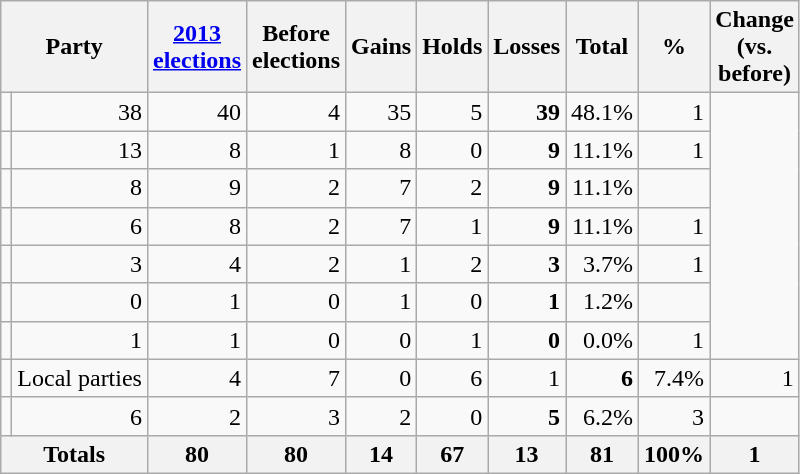<table class=wikitable style="text-align:right">
<tr>
<th colspan=2>Party</th>
<th width=40px><a href='#'>2013 elections</a></th>
<th width=40px>Before elections</th>
<th width=40px>Gains</th>
<th width=40px>Holds</th>
<th width=40px>Losses</th>
<th width=40px>Total</th>
<th width=40px>%</th>
<th width=40px>Change (vs. before)</th>
</tr>
<tr>
<td></td>
<td>38</td>
<td>40</td>
<td>4</td>
<td>35</td>
<td>5</td>
<td><strong>39</strong></td>
<td>48.1%</td>
<td> 1</td>
</tr>
<tr>
<td></td>
<td>13</td>
<td>8</td>
<td>1</td>
<td>8</td>
<td>0</td>
<td><strong>9</strong></td>
<td>11.1%</td>
<td> 1</td>
</tr>
<tr>
<td></td>
<td>8</td>
<td>9</td>
<td>2</td>
<td>7</td>
<td>2</td>
<td><strong>9</strong></td>
<td>11.1%</td>
<td></td>
</tr>
<tr>
<td></td>
<td>6</td>
<td>8</td>
<td>2</td>
<td>7</td>
<td>1</td>
<td><strong>9</strong></td>
<td>11.1%</td>
<td> 1</td>
</tr>
<tr>
<td></td>
<td>3</td>
<td>4</td>
<td>2</td>
<td>1</td>
<td>2</td>
<td><strong>3</strong></td>
<td>3.7%</td>
<td> 1</td>
</tr>
<tr>
<td></td>
<td>0</td>
<td>1</td>
<td>0</td>
<td>1</td>
<td>0</td>
<td><strong>1</strong></td>
<td>1.2%</td>
<td></td>
</tr>
<tr>
<td></td>
<td>1</td>
<td>1</td>
<td>0</td>
<td>0</td>
<td>1</td>
<td><strong>0</strong></td>
<td>0.0%</td>
<td> 1</td>
</tr>
<tr>
<td></td>
<td align=left>Local parties</td>
<td>4</td>
<td>7</td>
<td>0</td>
<td>6</td>
<td>1</td>
<td><strong>6</strong></td>
<td>7.4%</td>
<td> 1</td>
</tr>
<tr>
<td></td>
<td>6</td>
<td>2</td>
<td>3</td>
<td>2</td>
<td>0</td>
<td><strong>5</strong></td>
<td>6.2%</td>
<td> 3</td>
</tr>
<tr>
<th colspan=2>Totals</th>
<th>80</th>
<th>80</th>
<th>14</th>
<th>67</th>
<th>13</th>
<th>81</th>
<th>100%</th>
<th> 1</th>
</tr>
</table>
